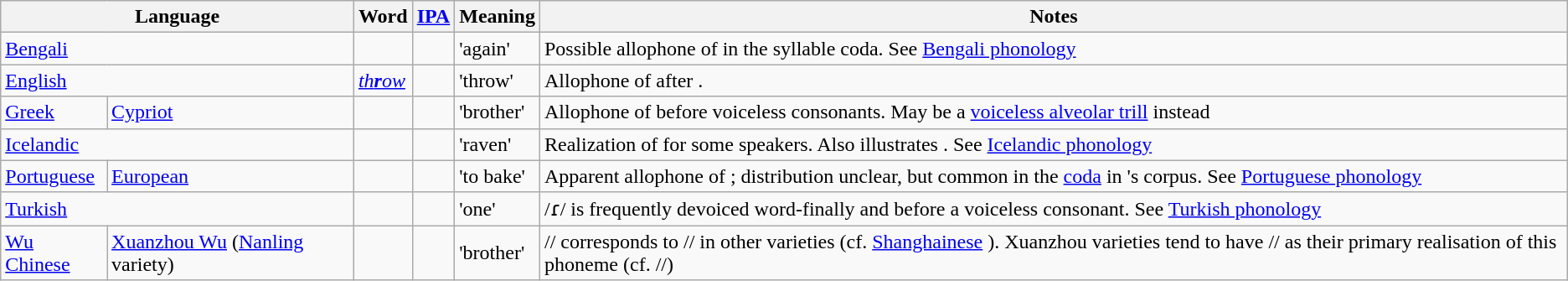<table class="wikitable">
<tr>
<th colspan="2">Language</th>
<th>Word</th>
<th><a href='#'>IPA</a></th>
<th>Meaning</th>
<th>Notes</th>
</tr>
<tr>
<td colspan="2"><a href='#'>Bengali</a></td>
<td></td>
<td></td>
<td>'again'</td>
<td>Possible allophone of  in the syllable coda. See <a href='#'>Bengali phonology</a></td>
</tr>
<tr>
<td colspan="2"><a href='#'>English</a></td>
<td><em><a href='#'>th<strong>r</strong>ow</a></em></td>
<td></td>
<td>'throw'</td>
<td>Allophone of  after .</td>
</tr>
<tr>
<td><a href='#'>Greek</a></td>
<td><a href='#'>Cypriot</a></td>
<td></td>
<td></td>
<td>'brother'</td>
<td>Allophone of  before voiceless consonants. May be a <a href='#'>voiceless alveolar trill</a> instead</td>
</tr>
<tr>
<td colspan="2"><a href='#'>Icelandic</a></td>
<td></td>
<td></td>
<td>'raven'</td>
<td>Realization of  for some speakers. Also illustrates . See <a href='#'>Icelandic phonology</a></td>
</tr>
<tr>
<td><a href='#'>Portuguese</a></td>
<td><a href='#'>European</a></td>
<td></td>
<td></td>
<td>'to bake'</td>
<td>Apparent allophone of ; distribution unclear, but common in the <a href='#'>coda</a> in 's corpus. See <a href='#'>Portuguese phonology</a></td>
</tr>
<tr>
<td colspan="2"><a href='#'>Turkish</a></td>
<td></td>
<td></td>
<td>'one'</td>
<td>/ɾ/ is frequently devoiced word-finally and before a voiceless consonant. See <a href='#'>Turkish phonology</a></td>
</tr>
<tr>
<td><a href='#'>Wu Chinese</a></td>
<td><a href='#'>Xuanzhou Wu</a> (<a href='#'>Nanling</a> variety)</td>
<td></td>
<td></td>
<td>'brother'</td>
<td>// corresponds to // in other varieties (cf. <a href='#'>Shanghainese</a> ). Xuanzhou varieties tend to have // as their primary realisation of this phoneme (cf.  //)</td>
</tr>
</table>
